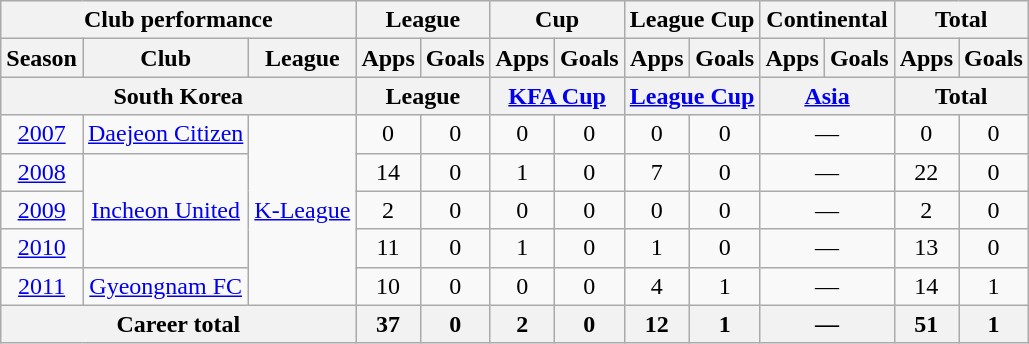<table class="wikitable" style="text-align:center">
<tr>
<th colspan=3>Club performance</th>
<th colspan=2>League</th>
<th colspan=2>Cup</th>
<th colspan=2>League Cup</th>
<th colspan=2>Continental</th>
<th colspan=2>Total</th>
</tr>
<tr>
<th>Season</th>
<th>Club</th>
<th>League</th>
<th>Apps</th>
<th>Goals</th>
<th>Apps</th>
<th>Goals</th>
<th>Apps</th>
<th>Goals</th>
<th>Apps</th>
<th>Goals</th>
<th>Apps</th>
<th>Goals</th>
</tr>
<tr>
<th colspan=3>South Korea</th>
<th colspan=2>League</th>
<th colspan=2><a href='#'>KFA Cup</a></th>
<th colspan=2><a href='#'>League Cup</a></th>
<th colspan=2><a href='#'>Asia</a></th>
<th colspan=2>Total</th>
</tr>
<tr>
<td><a href='#'>2007</a></td>
<td><a href='#'>Daejeon Citizen</a></td>
<td rowspan="5"><a href='#'>K-League</a></td>
<td>0</td>
<td>0</td>
<td>0</td>
<td>0</td>
<td>0</td>
<td>0</td>
<td colspan="2">—</td>
<td>0</td>
<td>0</td>
</tr>
<tr>
<td><a href='#'>2008</a></td>
<td rowspan="3"><a href='#'>Incheon United</a></td>
<td>14</td>
<td>0</td>
<td>1</td>
<td>0</td>
<td>7</td>
<td>0</td>
<td colspan="2">—</td>
<td>22</td>
<td>0</td>
</tr>
<tr>
<td><a href='#'>2009</a></td>
<td>2</td>
<td>0</td>
<td>0</td>
<td>0</td>
<td>0</td>
<td>0</td>
<td colspan="2">—</td>
<td>2</td>
<td>0</td>
</tr>
<tr>
<td><a href='#'>2010</a></td>
<td>11</td>
<td>0</td>
<td>1</td>
<td>0</td>
<td>1</td>
<td>0</td>
<td colspan="2">—</td>
<td>13</td>
<td>0</td>
</tr>
<tr>
<td><a href='#'>2011</a></td>
<td rowspan="1"><a href='#'>Gyeongnam FC</a></td>
<td>10</td>
<td>0</td>
<td>0</td>
<td>0</td>
<td>4</td>
<td>1</td>
<td colspan="2">—</td>
<td>14</td>
<td>1</td>
</tr>
<tr>
<th colspan=3>Career total</th>
<th>37</th>
<th>0</th>
<th>2</th>
<th>0</th>
<th>12</th>
<th>1</th>
<th colspan="2">—</th>
<th>51</th>
<th>1</th>
</tr>
</table>
